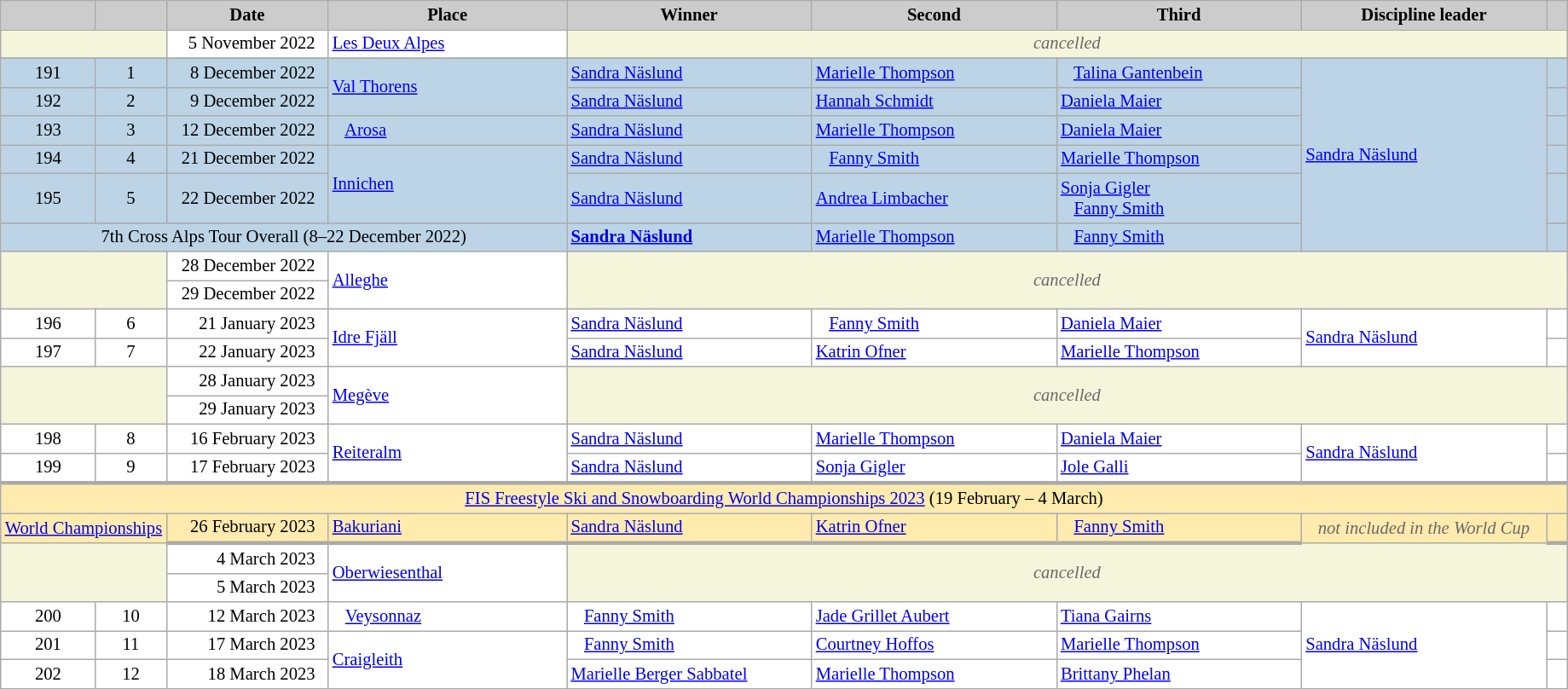<table class="wikitable plainrowheaders" style="background:#fff; font-size:86%; line-height:16px; border:grey solid 1px; border-collapse:collapse;">
<tr>
<th scope="col" style="background:#ccc; width=20 px;"></th>
<th scope="col" style="background:#ccc; width=30 px;"></th>
<th scope="col" style="background:#ccc; width:120px;">Date</th>
<th scope="col" style="background:#ccc; width:180px;">Place</th>
<th scope="col" style="background:#ccc; width:185px;">Winner</th>
<th scope="col" style="background:#ccc; width:185px;">Second</th>
<th scope="col" style="background:#ccc; width:185px;">Third</th>
<th scope="col" style="background:#ccc; width:185px;">Discipline leader</th>
<th scope="col" style="background:#ccc; width:10px;"></th>
</tr>
<tr>
<td colspan=2 bgcolor="F5F5DC"></td>
<td align="right">5 November 2022  </td>
<td> <a href='#'>Les Deux Alpes</a></td>
<td colspan=5 align=center bgcolor="F5F5DC" style=color:#696969><em>cancelled</em></td>
</tr>
<tr>
</tr>
<tr bgcolor="#BCD4E6">
<td align="center">191</td>
<td align="center">1</td>
<td align="right">8 December 2022  </td>
<td rowspan=2> <a href='#'>Val Thorens</a></td>
<td> <a href='#'>Sandra Näslund</a></td>
<td> <a href='#'>Marielle Thompson</a></td>
<td>   <a href='#'>Talina Gantenbein</a></td>
<td rowspan=6> <a href='#'>Sandra Näslund</a></td>
<td></td>
</tr>
<tr bgcolor="#BCD4E6">
<td align="center">192</td>
<td align="center">2</td>
<td align="right">9 December 2022  </td>
<td> <a href='#'>Sandra Näslund</a></td>
<td> <a href='#'>Hannah Schmidt</a></td>
<td> <a href='#'>Daniela Maier</a></td>
<td></td>
</tr>
<tr bgcolor="#BCD4E6">
<td align="center">193</td>
<td align="center">3</td>
<td align="right">12 December 2022  </td>
<td>   <a href='#'>Arosa</a></td>
<td> <a href='#'>Sandra Näslund</a></td>
<td> <a href='#'>Marielle Thompson</a></td>
<td> <a href='#'>Daniela Maier</a></td>
<td></td>
</tr>
<tr bgcolor="#BCD4E6">
<td align="center">194</td>
<td align="center">4</td>
<td align="right">21 December 2022  </td>
<td rowspan=2> <a href='#'>Innichen</a></td>
<td> <a href='#'>Sandra Näslund</a></td>
<td>   <a href='#'>Fanny Smith</a></td>
<td> <a href='#'>Marielle Thompson</a></td>
<td></td>
</tr>
<tr bgcolor="#BCD4E6">
<td align="center">195</td>
<td align="center">5</td>
<td align="right">22 December 2022  </td>
<td> <a href='#'>Sandra Näslund</a></td>
<td> <a href='#'>Andrea Limbacher</a></td>
<td> <a href='#'>Sonja Gigler</a><br>   <a href='#'>Fanny Smith</a></td>
<td></td>
</tr>
<tr bgcolor="#BCD4E6">
<td colspan="4" align="center">7th Cross Alps Tour Overall (8–22 December 2022)</td>
<td> <strong><a href='#'>Sandra Näslund</a></strong></td>
<td> <a href='#'>Marielle Thompson</a></td>
<td>   <a href='#'>Fanny Smith</a></td>
<td></td>
</tr>
<tr>
<td colspan=2 rowspan=2 bgcolor="F5F5DC"></td>
<td align="right">28 December 2022  </td>
<td rowspan="2"> <a href='#'>Alleghe</a></td>
<td colspan=5 rowspan=2 align=center bgcolor="F5F5DC" style=color:#696969><em>cancelled</em></td>
</tr>
<tr>
<td align="right">29 December 2022  </td>
</tr>
<tr>
<td align="center">196</td>
<td align="center">6</td>
<td align="right">21 January 2023  </td>
<td rowspan=2> <a href='#'>Idre Fjäll</a></td>
<td> <a href='#'>Sandra Näslund</a></td>
<td>   <a href='#'>Fanny Smith</a></td>
<td> <a href='#'>Daniela Maier</a></td>
<td rowspan="2"> <a href='#'>Sandra Näslund</a></td>
<td></td>
</tr>
<tr>
<td align="center">197</td>
<td align="center">7</td>
<td align="right">22 January 2023  </td>
<td> <a href='#'>Sandra Näslund</a></td>
<td> <a href='#'>Katrin Ofner</a></td>
<td> <a href='#'>Marielle Thompson</a></td>
<td></td>
</tr>
<tr>
<td colspan=2 rowspan=2 bgcolor="F5F5DC"></td>
<td align="right">28 January 2023  </td>
<td rowspan=2> <a href='#'>Megève</a></td>
<td colspan=5 rowspan=2 align=center bgcolor="F5F5DC" style=color:#696969><em>cancelled</em></td>
</tr>
<tr>
<td align="right">29 January 2023  </td>
</tr>
<tr>
<td align="center">198</td>
<td align="center">8</td>
<td align="right">16 February 2023  </td>
<td rowspan=2> <a href='#'>Reiteralm</a></td>
<td> <a href='#'>Sandra Näslund</a></td>
<td> <a href='#'>Marielle Thompson</a></td>
<td> <a href='#'>Daniela Maier</a></td>
<td rowspan=2> <a href='#'>Sandra Näslund</a></td>
<td></td>
</tr>
<tr>
<td align="center">199</td>
<td align="center">9</td>
<td align="right">17 February 2023  </td>
<td> <a href='#'>Sandra Näslund</a></td>
<td> <a href='#'>Sonja Gigler</a></td>
<td> <a href='#'>Jole Galli</a></td>
<td></td>
</tr>
<tr style="background:#FFEBAD">
<td align=center style="border-top-width:3px" colspan=11><a href='#'>FIS Freestyle Ski and Snowboarding World Championships 2023</a> (19 February – 4 March)</td>
</tr>
<tr style="background:#FFEBAD">
<td colspan=2 align="center" style=color:#696969 style="border-bottom-width:3px"><a href='#'>World Championships</a></td>
<td style="border-bottom-width:3px" align="right">26 February 2023  </td>
<td style="border-bottom-width:3px"> <a href='#'>Bakuriani</a></td>
<td style="border-bottom-width:3px"> <a href='#'>Sandra Näslund</a></td>
<td style="border-bottom-width:3px"> <a href='#'>Katrin Ofner</a></td>
<td style="border-bottom-width:3px">   <a href='#'>Fanny Smith</a></td>
<td align="center" style=color:#696969 style="border-bottom-width:3px"><em>not included in the World Cup</em></td>
<td style="border-bottom-width:3px"></td>
</tr>
<tr>
<td colspan=2 rowspan=2 bgcolor="F5F5DC"></td>
<td align="right">4 March 2023  </td>
<td rowspan="2"> <a href='#'>Oberwiesenthal</a></td>
<td colspan=5 rowspan=2 align=center bgcolor="F5F5DC" style=color:#696969><em>cancelled</em></td>
</tr>
<tr>
<td align="right">5 March 2023  </td>
</tr>
<tr>
<td align="center">200</td>
<td align="center">10</td>
<td align="right">12 March 2023  </td>
<td>   <a href='#'>Veysonnaz</a></td>
<td>   <a href='#'>Fanny Smith</a></td>
<td> <a href='#'>Jade Grillet Aubert</a></td>
<td> <a href='#'>Tiana Gairns</a></td>
<td rowspan=3> <a href='#'>Sandra Näslund</a></td>
<td></td>
</tr>
<tr>
<td align="center">201</td>
<td align="center">11</td>
<td align="right">17 March 2023  </td>
<td rowspan=2> <a href='#'>Craigleith</a></td>
<td>   <a href='#'>Fanny Smith</a></td>
<td> <a href='#'>Courtney Hoffos</a></td>
<td> <a href='#'>Marielle Thompson</a></td>
<td></td>
</tr>
<tr>
<td align="center">202</td>
<td align="center">12</td>
<td align="right">18 March 2023  </td>
<td> <a href='#'>Marielle Berger Sabbatel</a></td>
<td> <a href='#'>Marielle Thompson</a></td>
<td> <a href='#'>Brittany Phelan</a></td>
<td></td>
</tr>
</table>
